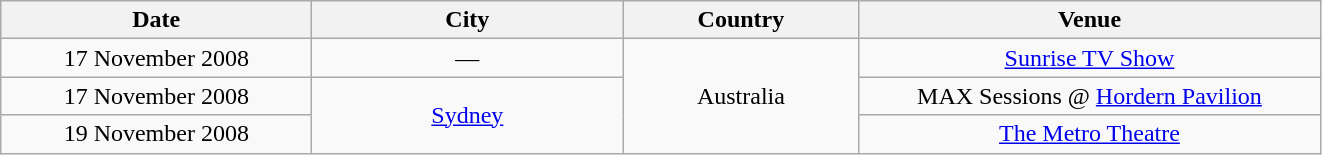<table class="wikitable" style="text-align:center;">
<tr>
<th style="width:200px;">Date</th>
<th style="width:200px;">City</th>
<th style="width:150px;">Country</th>
<th style="width:300px;">Venue</th>
</tr>
<tr>
<td>17 November 2008</td>
<td>—</td>
<td rowspan="3">Australia</td>
<td><a href='#'>Sunrise TV Show</a></td>
</tr>
<tr>
<td>17 November 2008</td>
<td rowspan="2"><a href='#'>Sydney</a></td>
<td>MAX Sessions @ <a href='#'>Hordern Pavilion</a></td>
</tr>
<tr>
<td>19 November 2008</td>
<td><a href='#'>The Metro Theatre</a></td>
</tr>
</table>
